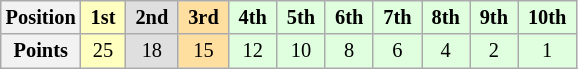<table class="wikitable" style="font-size:85%; text-align:center">
<tr>
<th>Position</th>
<td style="background:#FFFFBF"> <strong>1st</strong> </td>
<td style="background:#DFDFDF"> <strong>2nd</strong> </td>
<td style="background:#FFDF9F"> <strong>3rd</strong> </td>
<td style="background:#DFFFDF"> <strong>4th</strong> </td>
<td style="background:#DFFFDF"> <strong>5th</strong> </td>
<td style="background:#DFFFDF"> <strong>6th</strong> </td>
<td style="background:#DFFFDF"> <strong>7th</strong> </td>
<td style="background:#DFFFDF"> <strong>8th</strong> </td>
<td style="background:#DFFFDF"> <strong>9th</strong> </td>
<td style="background:#DFFFDF"> <strong>10th</strong> </td>
</tr>
<tr>
<th>Points</th>
<td style="background:#FFFFBF">25</td>
<td style="background:#DFDFDF">18</td>
<td style="background:#FFDF9F">15</td>
<td style="background:#DFFFDF">12</td>
<td style="background:#DFFFDF">10</td>
<td style="background:#DFFFDF">8</td>
<td style="background:#DFFFDF">6</td>
<td style="background:#DFFFDF">4</td>
<td style="background:#DFFFDF">2</td>
<td style="background:#DFFFDF">1</td>
</tr>
</table>
